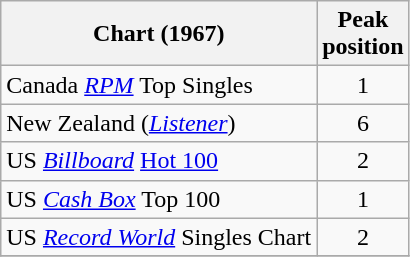<table class="wikitable sortable">
<tr>
<th>Chart (1967)</th>
<th>Peak<br>position</th>
</tr>
<tr>
<td>Canada <em><a href='#'>RPM</a></em> Top Singles</td>
<td style="text-align:center;">1</td>
</tr>
<tr>
<td>New Zealand (<em><a href='#'>Listener</a></em>)</td>
<td style="text-align:center;">6</td>
</tr>
<tr>
<td>US <em><a href='#'>Billboard</a></em> <a href='#'>Hot 100</a></td>
<td style="text-align:center;">2</td>
</tr>
<tr>
<td>US <a href='#'><em>Cash Box</em></a> Top 100</td>
<td align="center">1</td>
</tr>
<tr>
<td>US <em><a href='#'>Record World</a></em> Singles Chart</td>
<td align="center">2</td>
</tr>
<tr>
</tr>
</table>
